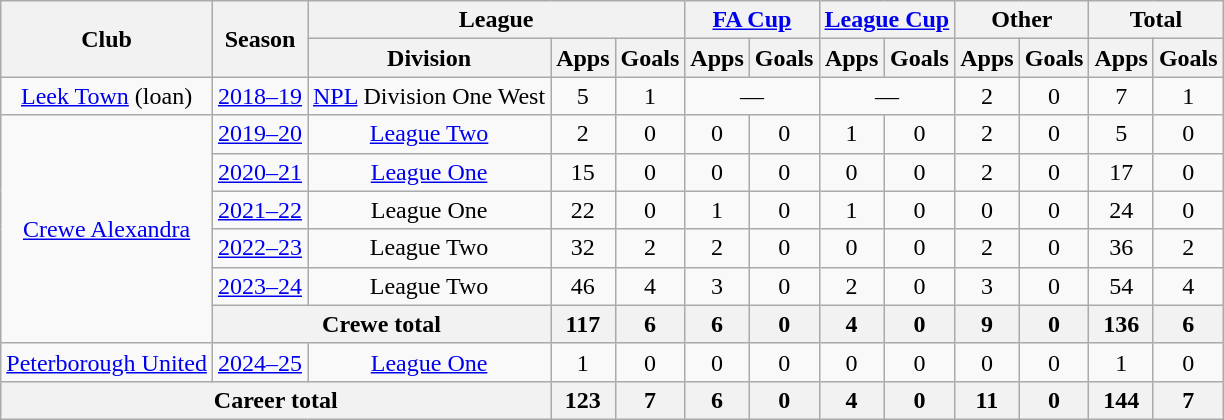<table class="wikitable" style="text-align:center;">
<tr>
<th rowspan="2">Club</th>
<th rowspan="2">Season</th>
<th colspan="3">League</th>
<th colspan="2"><a href='#'>FA Cup</a></th>
<th colspan="2"><a href='#'>League Cup</a></th>
<th colspan="2">Other</th>
<th colspan="2">Total</th>
</tr>
<tr>
<th>Division</th>
<th>Apps</th>
<th>Goals</th>
<th>Apps</th>
<th>Goals</th>
<th>Apps</th>
<th>Goals</th>
<th>Apps</th>
<th>Goals</th>
<th>Apps</th>
<th>Goals</th>
</tr>
<tr>
<td><a href='#'>Leek Town</a> (loan)</td>
<td><a href='#'>2018–19</a></td>
<td><a href='#'>NPL</a> Division One West</td>
<td>5</td>
<td>1</td>
<td colspan="2">—</td>
<td colspan="2">—</td>
<td>2</td>
<td>0</td>
<td>7</td>
<td>1</td>
</tr>
<tr>
<td rowspan="6"><a href='#'>Crewe Alexandra</a></td>
<td><a href='#'>2019–20</a></td>
<td><a href='#'>League Two</a></td>
<td>2</td>
<td>0</td>
<td>0</td>
<td>0</td>
<td>1</td>
<td>0</td>
<td>2</td>
<td>0</td>
<td>5</td>
<td>0</td>
</tr>
<tr>
<td><a href='#'>2020–21</a></td>
<td><a href='#'>League One</a></td>
<td>15</td>
<td>0</td>
<td>0</td>
<td>0</td>
<td>0</td>
<td>0</td>
<td>2</td>
<td>0</td>
<td>17</td>
<td>0</td>
</tr>
<tr>
<td><a href='#'>2021–22</a></td>
<td>League One</td>
<td>22</td>
<td>0</td>
<td>1</td>
<td>0</td>
<td>1</td>
<td>0</td>
<td>0</td>
<td>0</td>
<td>24</td>
<td>0</td>
</tr>
<tr>
<td><a href='#'>2022–23</a></td>
<td>League Two</td>
<td>32</td>
<td>2</td>
<td>2</td>
<td>0</td>
<td>0</td>
<td>0</td>
<td>2</td>
<td>0</td>
<td>36</td>
<td>2</td>
</tr>
<tr>
<td><a href='#'>2023–24</a></td>
<td>League Two</td>
<td>46</td>
<td>4</td>
<td>3</td>
<td>0</td>
<td>2</td>
<td>0</td>
<td>3</td>
<td>0</td>
<td>54</td>
<td>4</td>
</tr>
<tr>
<th colspan=2>Crewe total</th>
<th>117</th>
<th>6</th>
<th>6</th>
<th>0</th>
<th>4</th>
<th>0</th>
<th>9</th>
<th>0</th>
<th>136</th>
<th>6</th>
</tr>
<tr>
<td><a href='#'>Peterborough United</a></td>
<td><a href='#'>2024–25</a></td>
<td><a href='#'>League One</a></td>
<td>1</td>
<td>0</td>
<td>0</td>
<td>0</td>
<td>0</td>
<td>0</td>
<td>0</td>
<td>0</td>
<td>1</td>
<td>0</td>
</tr>
<tr>
<th colspan="3">Career total</th>
<th>123</th>
<th>7</th>
<th>6</th>
<th>0</th>
<th>4</th>
<th>0</th>
<th>11</th>
<th>0</th>
<th>144</th>
<th>7</th>
</tr>
</table>
